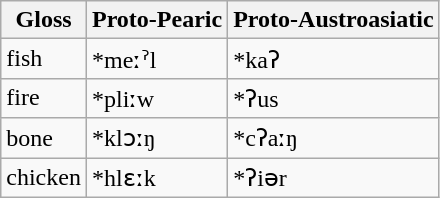<table class="wikitable">
<tr>
<th>Gloss</th>
<th>Proto-Pearic</th>
<th>Proto-Austroasiatic</th>
</tr>
<tr>
<td>fish</td>
<td>*meːˀl</td>
<td>*kaʔ</td>
</tr>
<tr>
<td>fire</td>
<td>*pliːw</td>
<td>*ʔus</td>
</tr>
<tr>
<td>bone</td>
<td>*klɔːŋ</td>
<td>*cʔaːŋ</td>
</tr>
<tr>
<td>chicken</td>
<td>*hlɛːk</td>
<td>*ʔiər</td>
</tr>
</table>
